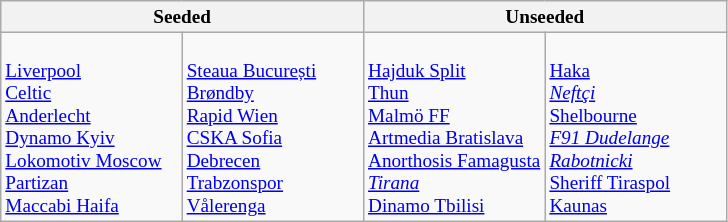<table class="wikitable" style="font-size:80%">
<tr>
<th colspan=2>Seeded</th>
<th colspan=2>Unseeded</th>
</tr>
<tr>
<td width=25% valign=top><br> <a href='#'>Liverpool</a><br>
 <a href='#'>Celtic</a><br>
 <a href='#'>Anderlecht</a><br>
 <a href='#'>Dynamo Kyiv</a><br>
 <a href='#'>Lokomotiv Moscow</a><br>
 <a href='#'>Partizan</a><br>
 <a href='#'>Maccabi Haifa</a></td>
<td width=25% valign=top><br> <a href='#'>Steaua București</a><br>
 <a href='#'>Brøndby</a><br>
 <a href='#'>Rapid Wien</a><br>
 <a href='#'>CSKA Sofia</a><br>
 <a href='#'>Debrecen</a><br>
 <a href='#'>Trabzonspor</a><br>
 <a href='#'>Vålerenga</a></td>
<td width=25% valign=top><br> <a href='#'>Hajduk Split</a> <br>
 <a href='#'>Thun</a><br>
 <a href='#'>Malmö FF</a><br>
 <a href='#'>Artmedia Bratislava</a><br>
 <a href='#'>Anorthosis Famagusta</a><br>
 <em><a href='#'>Tirana</a></em><br>
 <a href='#'>Dinamo Tbilisi</a></td>
<td width=25% valign=top><br> <a href='#'>Haka</a> <br>
 <em><a href='#'>Neftçi</a></em><br>
 <a href='#'>Shelbourne</a><br>
 <em><a href='#'>F91 Dudelange</a></em><br>
 <em><a href='#'>Rabotnicki</a></em><br>
 <a href='#'>Sheriff Tiraspol</a> <br>
 <a href='#'>Kaunas</a></td>
</tr>
</table>
